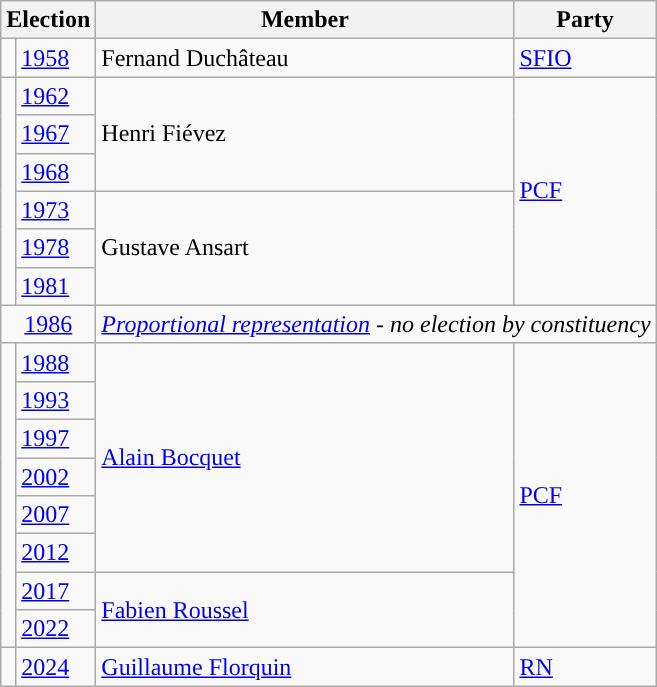<table class="wikitable">
<tr>
<th colspan="2">Election</th>
<th>Member</th>
<th>Party</th>
</tr>
<tr>
<td style="color:inherit;background-color: "></td>
<td><a href='#'>1958</a></td>
<td>Fernand Duchâteau</td>
<td><a href='#'>SFIO</a></td>
</tr>
<tr>
<td rowspan="6" style="color:inherit;background-color: "></td>
<td><a href='#'>1962</a></td>
<td rowspan="3">Henri Fiévez</td>
<td rowspan="6"><a href='#'>PCF</a></td>
</tr>
<tr>
<td><a href='#'>1967</a></td>
</tr>
<tr>
<td><a href='#'>1968</a></td>
</tr>
<tr>
<td><a href='#'>1973</a></td>
<td rowspan="3">Gustave Ansart</td>
</tr>
<tr>
<td><a href='#'>1978</a></td>
</tr>
<tr>
<td><a href='#'>1981</a></td>
</tr>
<tr>
<td colspan="2" align="center"><a href='#'>1986</a></td>
<td colspan="2"><em><a href='#'>Proportional representation</a> - no election by constituency</em></td>
</tr>
<tr>
<td rowspan="8" style="color:inherit;background-color: "></td>
<td><a href='#'>1988</a></td>
<td rowspan="6"><a href='#'>Alain Bocquet</a></td>
<td rowspan="8"><a href='#'>PCF</a></td>
</tr>
<tr>
<td><a href='#'>1993</a></td>
</tr>
<tr>
<td><a href='#'>1997</a></td>
</tr>
<tr>
<td><a href='#'>2002</a></td>
</tr>
<tr>
<td><a href='#'>2007</a></td>
</tr>
<tr>
<td><a href='#'>2012</a></td>
</tr>
<tr>
<td><a href='#'>2017</a></td>
<td rowspan="2"><a href='#'>Fabien Roussel</a></td>
</tr>
<tr>
<td><a href='#'>2022</a></td>
</tr>
<tr>
<td style="color:inherit;background-color: "></td>
<td><a href='#'>2024</a></td>
<td><a href='#'>Guillaume Florquin</a></td>
<td><a href='#'>RN</a></td>
</tr>
</table>
